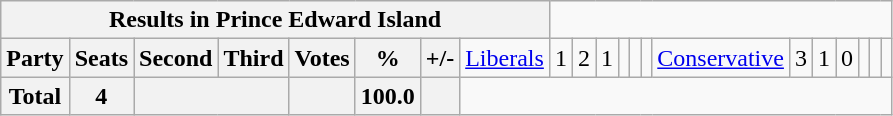<table class="wikitable">
<tr>
<th colspan=9>Results in Prince Edward Island</th>
</tr>
<tr>
<th colspan=2>Party</th>
<th>Seats</th>
<th>Second</th>
<th>Third</th>
<th>Votes</th>
<th>%</th>
<th>+/-<br></th>
<td><a href='#'>Liberals</a></td>
<td align="right">1</td>
<td align="right">2</td>
<td align="right">1</td>
<td align="right"></td>
<td align="right"></td>
<td align="right"><br></td>
<td><a href='#'>Conservative</a></td>
<td align="right">3</td>
<td align="right">1</td>
<td align="right">0</td>
<td align="right"></td>
<td align="right"></td>
<td align="right"></td>
</tr>
<tr>
<th colspan="2">Total</th>
<th>4</th>
<th colspan="2"></th>
<th></th>
<th>100.0</th>
<th></th>
</tr>
</table>
